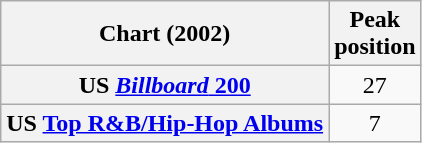<table class="wikitable sortable plainrowheaders">
<tr>
<th scope="col">Chart (2002)</th>
<th scope="col">Peak<br>position</th>
</tr>
<tr>
<th scope="row">US <a href='#'><em>Billboard</em> 200</a></th>
<td style="text-align:center;">27</td>
</tr>
<tr>
<th scope="row">US <a href='#'>Top R&B/Hip-Hop Albums</a></th>
<td style="text-align:center;">7</td>
</tr>
</table>
